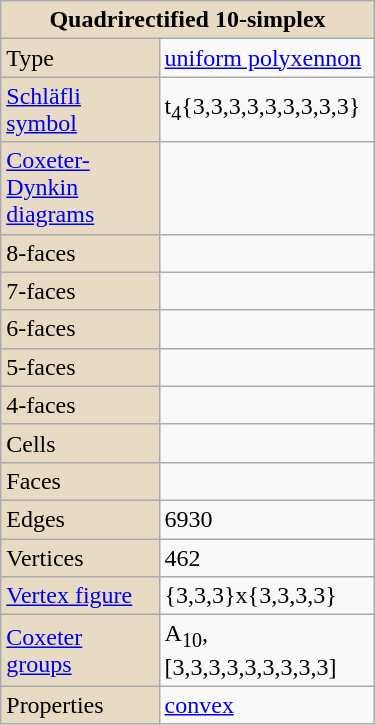<table class="wikitable" align="right" style="margin-left:10px" width="250">
<tr>
<th style="background:#e7dcc3;" colspan="2">Quadrirectified 10-simplex</th>
</tr>
<tr>
<td style="background:#e7dcc3;">Type</td>
<td><a href='#'>uniform polyxennon</a></td>
</tr>
<tr>
<td style="background:#e7dcc3;"><a href='#'>Schläfli symbol</a></td>
<td>t<sub>4</sub>{3,3,3,3,3,3,3,3,3}</td>
</tr>
<tr>
<td style="background:#e7dcc3;"><a href='#'>Coxeter-Dynkin diagrams</a></td>
<td></td>
</tr>
<tr>
<td style="background:#e7dcc3;">8-faces</td>
<td></td>
</tr>
<tr>
<td style="background:#e7dcc3;">7-faces</td>
<td></td>
</tr>
<tr>
<td style="background:#e7dcc3;">6-faces</td>
<td></td>
</tr>
<tr>
<td style="background:#e7dcc3;">5-faces</td>
<td></td>
</tr>
<tr>
<td style="background:#e7dcc3;">4-faces</td>
<td></td>
</tr>
<tr>
<td style="background:#e7dcc3;">Cells</td>
<td></td>
</tr>
<tr>
<td style="background:#e7dcc3;">Faces</td>
<td></td>
</tr>
<tr>
<td style="background:#e7dcc3;">Edges</td>
<td>6930</td>
</tr>
<tr>
<td style="background:#e7dcc3;">Vertices</td>
<td>462</td>
</tr>
<tr>
<td style="background:#e7dcc3;"><a href='#'>Vertex figure</a></td>
<td>{3,3,3}x{3,3,3,3}</td>
</tr>
<tr>
<td style="background:#e7dcc3;"><a href='#'>Coxeter groups</a></td>
<td>A<sub>10</sub>, [3,3,3,3,3,3,3,3,3]</td>
</tr>
<tr>
<td style="background:#e7dcc3;">Properties</td>
<td><a href='#'>convex</a></td>
</tr>
</table>
